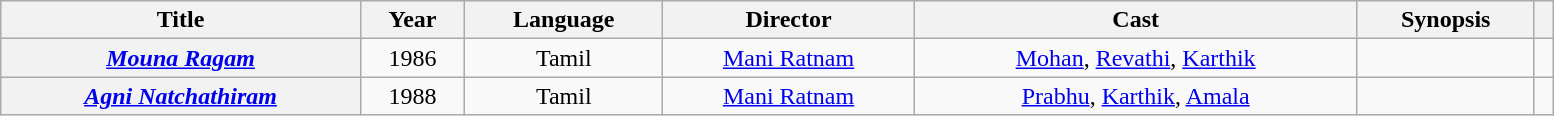<table class="wikitable plainrowheaders sortable" style="width: 82%; text-align: center;">
<tr>
<th scope="col">Title</th>
<th scope="col">Year</th>
<th scope="col">Language</th>
<th scope="col">Director</th>
<th scope="col">Cast</th>
<th scope="col" class="unsortable">Synopsis</th>
<th scope="col" class="unsortable"></th>
</tr>
<tr>
<th scope="row"><em><a href='#'>Mouna Ragam</a></em></th>
<td>1986</td>
<td>Tamil</td>
<td><a href='#'>Mani Ratnam</a></td>
<td><a href='#'>Mohan</a>, <a href='#'>Revathi</a>, <a href='#'>Karthik</a></td>
<td></td>
<td></td>
</tr>
<tr>
<th scope="row"><em><a href='#'>Agni Natchathiram</a></em></th>
<td>1988</td>
<td>Tamil</td>
<td><a href='#'>Mani Ratnam</a></td>
<td><a href='#'>Prabhu</a>, <a href='#'>Karthik</a>, <a href='#'>Amala</a></td>
<td></td>
<td></td>
</tr>
</table>
